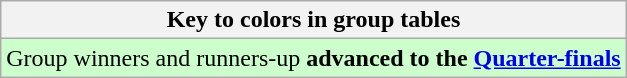<table class="wikitable">
<tr>
<th>Key to colors in group tables</th>
</tr>
<tr style="background:#cfc;">
<td>Group winners and runners-up <strong>advanced to the <a href='#'>Quarter-finals</a></strong></td>
</tr>
</table>
